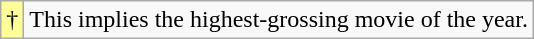<table class="wikitable">
<tr>
<td style="background-color:#FFFF99">†</td>
<td>This implies the highest-grossing movie of the year.</td>
</tr>
</table>
